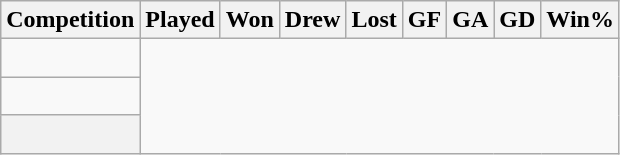<table class="wikitable sortable" style="text-align:center">
<tr>
<th>Competition</th>
<th>Played</th>
<th>Won</th>
<th>Drew</th>
<th>Lost</th>
<th>GF</th>
<th>GA</th>
<th>GD</th>
<th>Win%</th>
</tr>
<tr>
<td align=left><br></td>
</tr>
<tr>
<td align=left><br></td>
</tr>
<tr class="sortbottom">
<th><br></th>
</tr>
</table>
